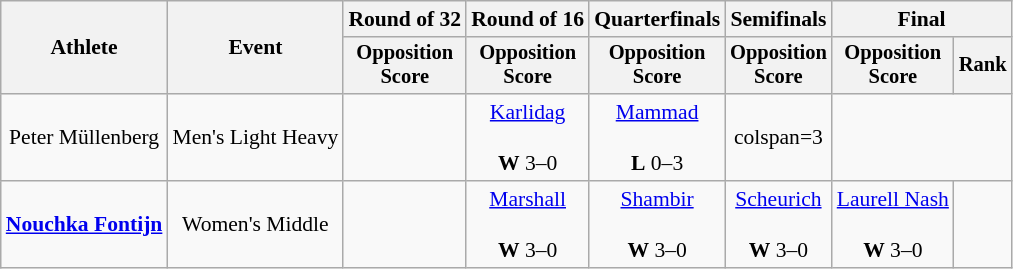<table class="wikitable" style="font-size:90%">
<tr>
<th rowspan=2>Athlete</th>
<th rowspan=2>Event</th>
<th>Round of 32</th>
<th>Round of 16</th>
<th>Quarterfinals</th>
<th>Semifinals</th>
<th colspan=2>Final</th>
</tr>
<tr style="font-size:95%">
<th>Opposition<br>Score</th>
<th>Opposition<br>Score</th>
<th>Opposition<br>Score</th>
<th>Opposition<br>Score</th>
<th>Opposition<br>Score</th>
<th>Rank</th>
</tr>
<tr align=center>
<td>Peter Müllenberg</td>
<td>Men's Light Heavy</td>
<td></td>
<td><a href='#'>Karlidag</a><br><br><strong>W</strong> 3–0</td>
<td><a href='#'>Mammad</a><br><br><strong>L</strong> 0–3</td>
<td>colspan=3 </td>
</tr>
<tr align=center>
<td><strong><a href='#'>Nouchka Fontijn</a></strong></td>
<td>Women's Middle</td>
<td></td>
<td><a href='#'>Marshall</a><br><br><strong>W</strong> 3–0</td>
<td><a href='#'>Shambir</a><br><br><strong>W</strong> 3–0</td>
<td><a href='#'>Scheurich</a><br><br><strong>W</strong> 3–0</td>
<td><a href='#'>Laurell Nash</a><br><br><strong>W</strong> 3–0</td>
<td></td>
</tr>
</table>
